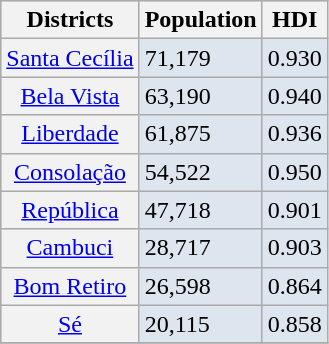<table class="wikitable" border="1" style="background:#dde5ee;">
<tr>
<th>Districts</th>
<th>Population</th>
<th>HDI</th>
</tr>
<tr>
<th scope="row" style="font-weight: normal; text-align: center;"><a href='#'>Santa Cecília</a></th>
<td>71,179</td>
<td>0.930</td>
</tr>
<tr>
<th style="font-weight: normal; text-align: center;"><a href='#'>Bela Vista</a></th>
<td>63,190</td>
<td>0.940</td>
</tr>
<tr>
<th scope="row" style="font-weight: normal; text-align: center;"><a href='#'>Liberdade</a></th>
<td>61,875</td>
<td>0.936</td>
</tr>
<tr>
<th scope="row" style="font-weight: normal; text-align: center;"><a href='#'>Consolação</a></th>
<td>54,522</td>
<td>0.950</td>
</tr>
<tr>
<th scope="row" style="font-weight: normal; text-align: center;"><a href='#'>República</a></th>
<td>47,718</td>
<td>0.901</td>
</tr>
<tr>
<th scope="row" style="font-weight: normal; text-align: center;"><a href='#'>Cambuci</a></th>
<td>28,717</td>
<td>0.903</td>
</tr>
<tr>
<th scope="row" style="font-weight: normal; text-align: center;"><a href='#'>Bom Retiro</a></th>
<td>26,598</td>
<td>0.864</td>
</tr>
<tr>
<th scope="row" style="font-weight: normal; text-align: center;"><a href='#'>Sé</a></th>
<td>20,115</td>
<td>0.858</td>
</tr>
<tr>
</tr>
</table>
